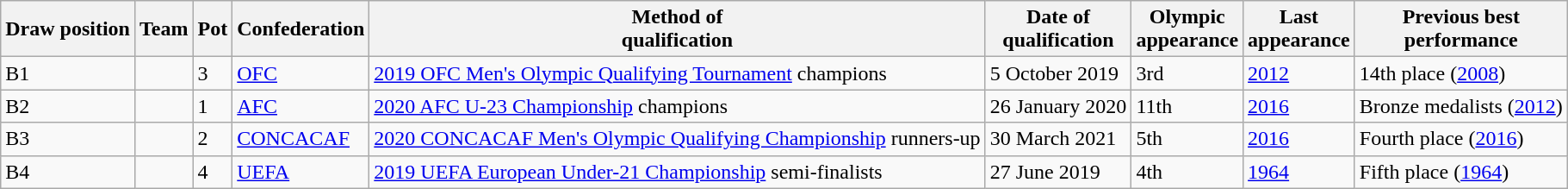<table class="wikitable sortable">
<tr>
<th>Draw position</th>
<th>Team</th>
<th>Pot</th>
<th>Confederation</th>
<th>Method of<br>qualification</th>
<th>Date of<br>qualification</th>
<th>Olympic<br>appearance</th>
<th>Last<br>appearance</th>
<th>Previous best<br>performance</th>
</tr>
<tr>
<td>B1</td>
<td style=white-space:nowrap></td>
<td>3</td>
<td><a href='#'>OFC</a></td>
<td><a href='#'>2019 OFC Men's Olympic Qualifying Tournament</a> champions</td>
<td>5 October 2019</td>
<td data-sort-value="3">3rd</td>
<td><a href='#'>2012</a></td>
<td data-sort-value="14">14th place (<a href='#'>2008</a>)</td>
</tr>
<tr>
<td>B2</td>
<td style=white-space:nowrap></td>
<td>1</td>
<td><a href='#'>AFC</a></td>
<td><a href='#'>2020 AFC U-23 Championship</a> champions</td>
<td>26 January 2020</td>
<td data-sort-value="11">11th</td>
<td><a href='#'>2016</a></td>
<td data-sort-value="3">Bronze medalists (<a href='#'>2012</a>)</td>
</tr>
<tr>
<td>B3</td>
<td style=white-space:nowrap></td>
<td>2</td>
<td><a href='#'>CONCACAF</a></td>
<td><a href='#'>2020 CONCACAF Men's Olympic Qualifying Championship</a> runners-up</td>
<td>30 March 2021</td>
<td data-sort-value="5">5th</td>
<td><a href='#'>2016</a></td>
<td data-sort-value="4">Fourth place (<a href='#'>2016</a>)</td>
</tr>
<tr>
<td>B4</td>
<td style=white-space:nowrap></td>
<td>4</td>
<td><a href='#'>UEFA</a></td>
<td><a href='#'>2019 UEFA European Under-21 Championship</a> semi-finalists</td>
<td>27 June 2019</td>
<td data-sort-value="4">4th</td>
<td><a href='#'>1964</a></td>
<td data-sort-value="5">Fifth place (<a href='#'>1964</a>)</td>
</tr>
</table>
